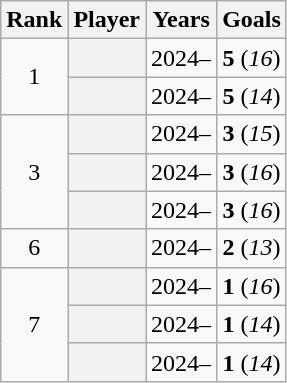<table class="sortable wikitable plainrowheaders" style="text-align: center;">
<tr>
<th scope="col">Rank</th>
<th scope="col">Player</th>
<th scope="col">Years</th>
<th scope="col">Goals</th>
</tr>
<tr>
<td rowspan="2">1</td>
<th scope="row"> <strong></strong></th>
<td>2024–</td>
<td><strong>5</strong> (<em>16</em>)</td>
</tr>
<tr>
<th scope="row"> <strong></strong></th>
<td>2024–</td>
<td><strong>5</strong> (<em>14</em>)</td>
</tr>
<tr>
<td rowspan="3">3</td>
<th scope="row"> <strong></strong></th>
<td>2024–</td>
<td><strong>3</strong> (<em>15</em>)</td>
</tr>
<tr>
<th scope="row"> <strong></strong></th>
<td>2024–</td>
<td><strong>3</strong> (<em>16</em>)</td>
</tr>
<tr>
<th scope="row"> <strong></strong></th>
<td>2024–</td>
<td><strong>3</strong> (<em>16</em>)</td>
</tr>
<tr>
<td>6</td>
<th scope="row"> <strong></strong></th>
<td>2024–</td>
<td><strong>2</strong> (<em>13</em>)</td>
</tr>
<tr>
<td rowspan="3">7</td>
<th scope="row"> <strong></strong></th>
<td>2024–</td>
<td><strong>1</strong> (<em>16</em>)</td>
</tr>
<tr>
<th scope="row"> <strong></strong></th>
<td>2024–</td>
<td><strong>1</strong> (<em>14</em>)</td>
</tr>
<tr>
<th scope="row"> <strong></strong></th>
<td>2024–</td>
<td><strong>1</strong> (<em>14</em>)</td>
</tr>
</table>
